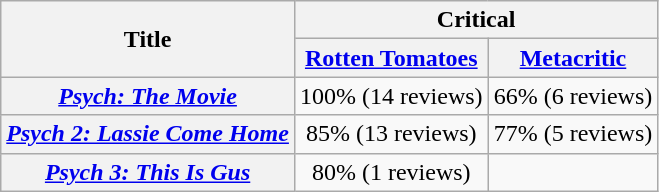<table class="wikitable plainrowheaders sortable" style="text-align: center">
<tr>
<th scope="col" rowspan="2">Title</th>
<th scope="col" colspan="2">Critical</th>
</tr>
<tr>
<th scope="col"><a href='#'>Rotten Tomatoes</a></th>
<th scope="col"><a href='#'>Metacritic</a></th>
</tr>
<tr>
<th scope="row"><em><a href='#'>Psych: The Movie</a></em></th>
<td>100% (14 reviews)</td>
<td>66% (6 reviews)</td>
</tr>
<tr>
<th scope="row"><em><a href='#'>Psych 2: Lassie Come Home</a></em></th>
<td>85% (13 reviews)</td>
<td>77% (5 reviews)</td>
</tr>
<tr>
<th scope="row"><em><a href='#'>Psych 3: This Is Gus</a></em></th>
<td>80% (1 reviews)</td>
<td></td>
</tr>
</table>
